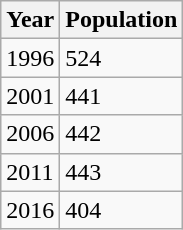<table class="wikitable">
<tr>
<th>Year</th>
<th>Population</th>
</tr>
<tr>
<td>1996</td>
<td>524</td>
</tr>
<tr>
<td>2001</td>
<td>441</td>
</tr>
<tr>
<td>2006</td>
<td>442</td>
</tr>
<tr>
<td>2011</td>
<td>443</td>
</tr>
<tr>
<td>2016</td>
<td>404</td>
</tr>
</table>
